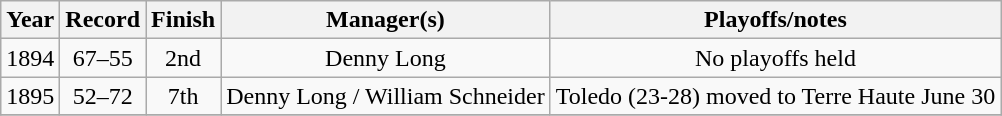<table class="wikitable" style="text-align:center">
<tr>
<th>Year</th>
<th>Record</th>
<th>Finish</th>
<th>Manager(s)</th>
<th>Playoffs/notes</th>
</tr>
<tr>
<td>1894</td>
<td>67–55</td>
<td>2nd</td>
<td>Denny Long</td>
<td>No playoffs held</td>
</tr>
<tr>
<td>1895</td>
<td>52–72</td>
<td>7th</td>
<td>Denny Long / William Schneider</td>
<td>Toledo (23-28) moved to Terre Haute June 30</td>
</tr>
<tr>
</tr>
</table>
